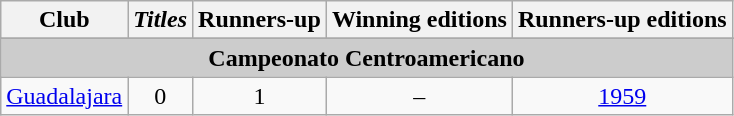<table class="wikitable" style="text-align: center;">
<tr>
<th>Club</th>
<th><em>Titles</em></th>
<th>Runners-up</th>
<th>Winning editions</th>
<th>Runners-up editions</th>
</tr>
<tr>
</tr>
<tr bgcolor=#cccccc align=center>
<td colspan=5><strong>Campeonato Centroamericano</strong></td>
</tr>
<tr>
<td><a href='#'>Guadalajara</a></td>
<td>0</td>
<td>1</td>
<td>–</td>
<td><a href='#'>1959</a></td>
</tr>
</table>
